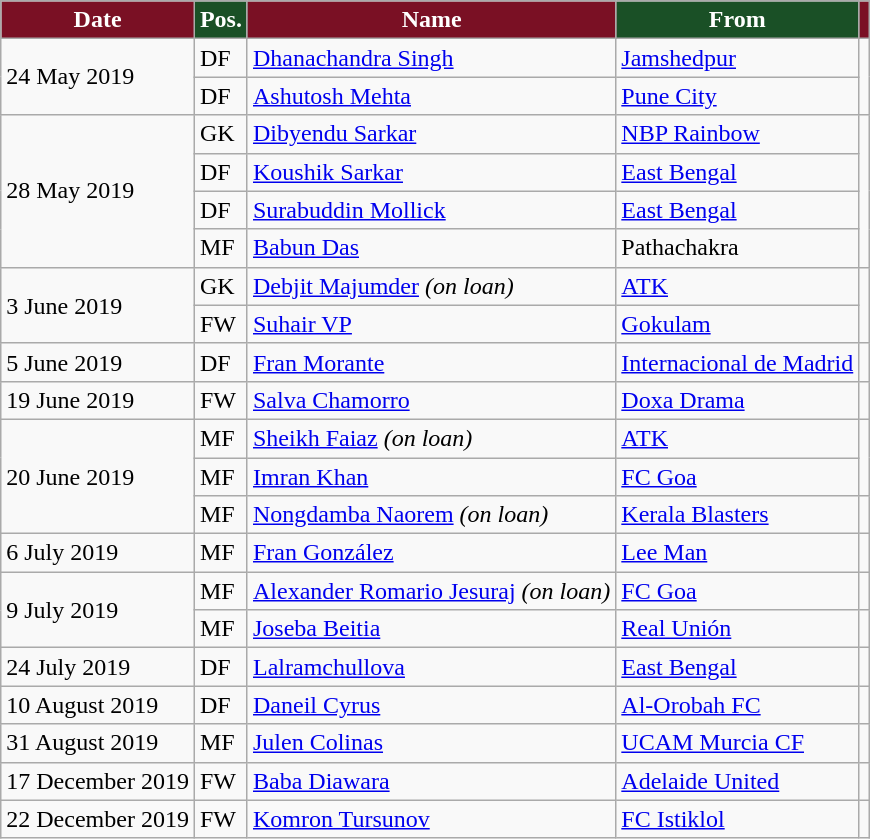<table class="wikitable">
<tr>
<th style="background:#7A1024; color:white; text-align:centre;">Date</th>
<th style="background:#1A5026; color:white; text-align:centre;">Pos.</th>
<th style="background:#7A1024; color:white; text-align:centre;">Name</th>
<th style="background:#1A5026; color:white; text-align:centre;">From</th>
<th style="background:#7A1024; color:white; text-align:centre;"></th>
</tr>
<tr>
<td rowspan="2">24 May 2019</td>
<td>DF</td>
<td> <a href='#'>Dhanachandra Singh</a></td>
<td><a href='#'>Jamshedpur</a></td>
<td rowspan="2"></td>
</tr>
<tr>
<td>DF</td>
<td> <a href='#'>Ashutosh Mehta</a></td>
<td><a href='#'>Pune City</a></td>
</tr>
<tr>
<td rowspan="4">28 May 2019</td>
<td>GK</td>
<td> <a href='#'>Dibyendu Sarkar</a></td>
<td><a href='#'>NBP Rainbow</a></td>
<td rowspan="4"></td>
</tr>
<tr>
<td>DF</td>
<td> <a href='#'>Koushik Sarkar</a></td>
<td><a href='#'>East Bengal</a></td>
</tr>
<tr>
<td>DF</td>
<td> <a href='#'>Surabuddin Mollick</a></td>
<td><a href='#'>East Bengal</a></td>
</tr>
<tr>
<td>MF</td>
<td> <a href='#'>Babun Das</a></td>
<td>Pathachakra</td>
</tr>
<tr>
<td rowspan="2">3 June 2019</td>
<td>GK</td>
<td> <a href='#'>Debjit Majumder</a> <em>(on loan)</em></td>
<td><a href='#'>ATK</a></td>
<td rowspan="2"></td>
</tr>
<tr>
<td>FW</td>
<td> <a href='#'>Suhair VP</a></td>
<td><a href='#'>Gokulam</a></td>
</tr>
<tr>
<td>5 June 2019</td>
<td>DF</td>
<td> <a href='#'>Fran Morante</a></td>
<td><a href='#'>Internacional de Madrid</a></td>
<td></td>
</tr>
<tr>
<td>19 June 2019</td>
<td>FW</td>
<td> <a href='#'>Salva Chamorro</a></td>
<td><a href='#'>Doxa Drama</a></td>
<td></td>
</tr>
<tr>
<td rowspan="3">20 June 2019</td>
<td>MF</td>
<td> <a href='#'>Sheikh Faiaz</a> <em>(on loan)</em></td>
<td><a href='#'>ATK</a></td>
<td rowspan="2"></td>
</tr>
<tr>
<td>MF</td>
<td> <a href='#'>Imran Khan</a></td>
<td><a href='#'>FC Goa</a></td>
</tr>
<tr>
<td>MF</td>
<td> <a href='#'>Nongdamba Naorem</a> <em>(on loan)</em></td>
<td><a href='#'>Kerala Blasters</a></td>
<td></td>
</tr>
<tr>
<td>6 July 2019</td>
<td>MF</td>
<td> <a href='#'>Fran González</a></td>
<td><a href='#'>Lee Man</a></td>
<td></td>
</tr>
<tr>
<td rowspan="2">9 July 2019</td>
<td>MF</td>
<td> <a href='#'>Alexander Romario Jesuraj</a> <em>(on loan)</em></td>
<td><a href='#'>FC Goa</a></td>
<td></td>
</tr>
<tr>
<td>MF</td>
<td> <a href='#'>Joseba Beitia</a></td>
<td><a href='#'>Real Unión</a></td>
<td></td>
</tr>
<tr>
<td>24 July 2019</td>
<td>DF</td>
<td> <a href='#'>Lalramchullova</a></td>
<td><a href='#'>East Bengal</a></td>
<td></td>
</tr>
<tr>
<td>10 August 2019</td>
<td>DF</td>
<td> <a href='#'>Daneil Cyrus</a></td>
<td><a href='#'>Al-Orobah FC</a></td>
<td></td>
</tr>
<tr>
<td>31 August 2019</td>
<td>MF</td>
<td> <a href='#'>Julen Colinas</a></td>
<td><a href='#'>UCAM Murcia CF</a></td>
<td></td>
</tr>
<tr>
<td>17 December 2019</td>
<td>FW</td>
<td> <a href='#'>Baba Diawara</a></td>
<td><a href='#'>Adelaide United</a></td>
<td></td>
</tr>
<tr>
<td>22 December 2019</td>
<td>FW</td>
<td> <a href='#'>Komron Tursunov</a></td>
<td><a href='#'>FC Istiklol</a></td>
<td></td>
</tr>
</table>
